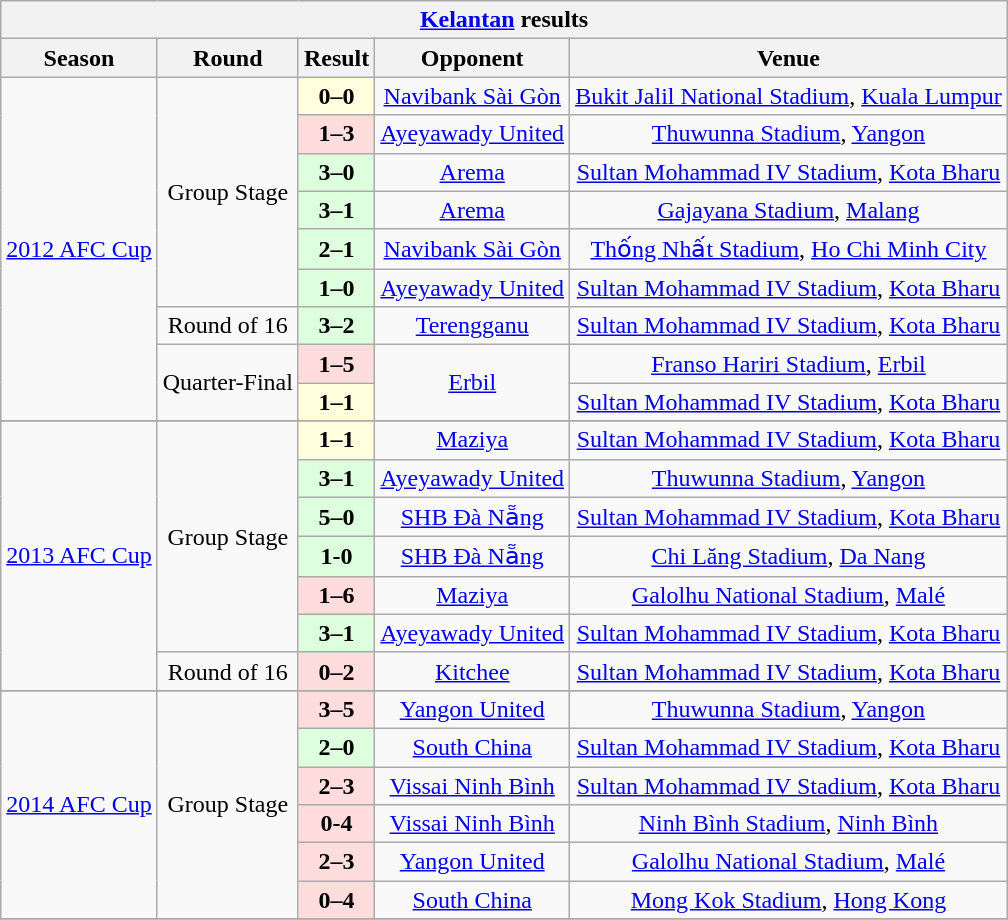<table class="wikitable" style="text-align:center">
<tr>
<th colspan=5><a href='#'>Kelantan</a> results</th>
</tr>
<tr>
<th>Season</th>
<th>Round</th>
<th>Result</th>
<th>Opponent</th>
<th>Venue</th>
</tr>
<tr align=center>
<td rowspan=9><a href='#'>2012 AFC Cup</a></td>
<td rowspan=6>Group Stage</td>
<td bgcolor=#ffffdd><strong>0–0</strong></td>
<td> <a href='#'>Navibank Sài Gòn</a></td>
<td><a href='#'>Bukit Jalil National Stadium</a>, <a href='#'>Kuala Lumpur</a></td>
</tr>
<tr align=center>
<td bgcolor=#ffdddd><strong>1–3</strong></td>
<td> <a href='#'>Ayeyawady United</a></td>
<td><a href='#'>Thuwunna Stadium</a>, <a href='#'>Yangon</a></td>
</tr>
<tr align=center>
<td bgcolor=#ddffdd><strong>3–0</strong></td>
<td> <a href='#'>Arema</a></td>
<td><a href='#'>Sultan Mohammad IV Stadium</a>, <a href='#'>Kota Bharu</a></td>
</tr>
<tr align=center>
<td bgcolor=#ddffdd><strong>3–1</strong></td>
<td> <a href='#'>Arema</a></td>
<td><a href='#'>Gajayana Stadium</a>, <a href='#'>Malang</a></td>
</tr>
<tr align=center>
<td bgcolor=#ddffdd><strong>2–1</strong></td>
<td> <a href='#'>Navibank Sài Gòn</a></td>
<td><a href='#'>Thống Nhất Stadium</a>, <a href='#'>Ho Chi Minh City</a></td>
</tr>
<tr align=center>
<td bgcolor=#ddffdd><strong>1–0</strong></td>
<td> <a href='#'>Ayeyawady United</a></td>
<td><a href='#'>Sultan Mohammad IV Stadium</a>, <a href='#'>Kota Bharu</a></td>
</tr>
<tr align=center>
<td>Round of 16</td>
<td bgcolor=#ddffdd><strong>3–2</strong></td>
<td> <a href='#'>Terengganu</a></td>
<td><a href='#'>Sultan Mohammad IV Stadium</a>, <a href='#'>Kota Bharu</a></td>
</tr>
<tr align=center>
<td rowspan=2>Quarter-Final</td>
<td bgcolor=#ffdddd><strong>1–5</strong></td>
<td rowspan=2> <a href='#'>Erbil</a></td>
<td><a href='#'>Franso Hariri Stadium</a>, <a href='#'>Erbil</a></td>
</tr>
<tr align=center>
<td bgcolor=#ffffdd><strong>1–1</strong></td>
<td><a href='#'>Sultan Mohammad IV Stadium</a>, <a href='#'>Kota Bharu</a></td>
</tr>
<tr>
</tr>
<tr align=center>
<td rowspan=7><a href='#'>2013 AFC Cup</a></td>
<td rowspan=6>Group Stage</td>
<td bgcolor=#ffffdd><strong>1–1</strong></td>
<td> <a href='#'>Maziya</a></td>
<td><a href='#'>Sultan Mohammad IV Stadium</a>, <a href='#'>Kota Bharu</a></td>
</tr>
<tr align=center>
<td bgcolor=#ddffdd><strong>3–1</strong></td>
<td> <a href='#'>Ayeyawady United</a></td>
<td><a href='#'>Thuwunna Stadium</a>, <a href='#'>Yangon</a></td>
</tr>
<tr align=center>
<td bgcolor=#ddffdd><strong>5–0</strong></td>
<td> <a href='#'>SHB Đà Nẵng</a></td>
<td><a href='#'>Sultan Mohammad IV Stadium</a>, <a href='#'>Kota Bharu</a></td>
</tr>
<tr align=center>
<td bgcolor=#ddffdd><strong>1-0</strong></td>
<td> <a href='#'>SHB Đà Nẵng</a></td>
<td><a href='#'>Chi Lăng Stadium</a>, <a href='#'>Da Nang</a></td>
</tr>
<tr align=center>
<td bgcolor=#ffdddd><strong>1–6</strong></td>
<td> <a href='#'>Maziya</a></td>
<td><a href='#'>Galolhu National Stadium</a>, <a href='#'>Malé</a></td>
</tr>
<tr align=center>
<td bgcolor=#ddffdd><strong>3–1</strong></td>
<td> <a href='#'>Ayeyawady United</a></td>
<td><a href='#'>Sultan Mohammad IV Stadium</a>, <a href='#'>Kota Bharu</a></td>
</tr>
<tr align=center>
<td>Round of 16</td>
<td bgcolor=#ffdddd><strong>0–2</strong></td>
<td> <a href='#'>Kitchee</a></td>
<td><a href='#'>Sultan Mohammad IV Stadium</a>, <a href='#'>Kota Bharu</a></td>
</tr>
<tr>
</tr>
<tr align=center>
<td rowspan=6><a href='#'>2014 AFC Cup</a></td>
<td rowspan=6>Group Stage</td>
<td bgcolor=#ffdddd><strong>3–5</strong></td>
<td> <a href='#'>Yangon United</a></td>
<td><a href='#'>Thuwunna Stadium</a>, <a href='#'>Yangon</a></td>
</tr>
<tr align=center>
<td bgcolor=#ddffdd><strong>2–0</strong></td>
<td> <a href='#'>South China</a></td>
<td><a href='#'>Sultan Mohammad IV Stadium</a>, <a href='#'>Kota Bharu</a></td>
</tr>
<tr align=center>
<td bgcolor=#ffdddd><strong>2–3</strong></td>
<td> <a href='#'>Vissai Ninh Bình</a></td>
<td><a href='#'>Sultan Mohammad IV Stadium</a>, <a href='#'>Kota Bharu</a></td>
</tr>
<tr align=center>
<td bgcolor=#ffdddd><strong>0-4</strong></td>
<td> <a href='#'>Vissai Ninh Bình</a></td>
<td><a href='#'>Ninh Bình Stadium</a>, <a href='#'>Ninh Bình</a></td>
</tr>
<tr align=center>
<td bgcolor=#ffdddd><strong>2–3</strong></td>
<td> <a href='#'>Yangon United</a></td>
<td><a href='#'>Galolhu National Stadium</a>, <a href='#'>Malé</a></td>
</tr>
<tr align=center>
<td bgcolor=#ffdddd><strong>0–4</strong></td>
<td> <a href='#'>South China</a></td>
<td><a href='#'>Mong Kok Stadium</a>, <a href='#'>Hong Kong</a></td>
</tr>
<tr>
</tr>
</table>
